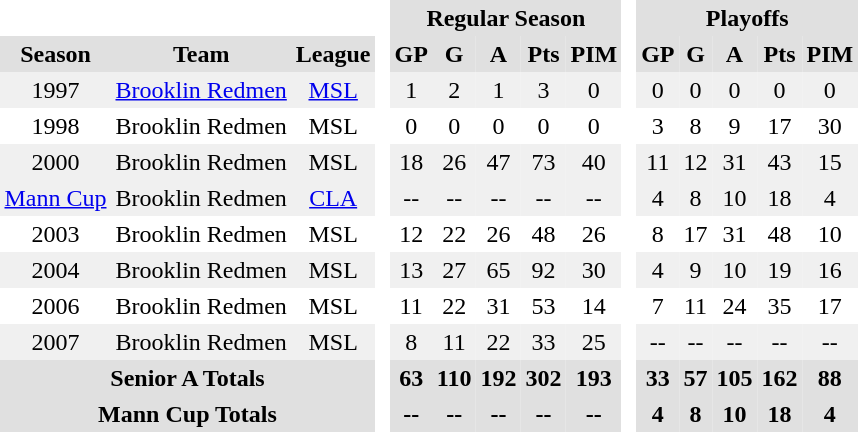<table BORDER="0" CELLPADDING="3" CELLSPACING="0">
<tr ALIGN="center" bgcolor="#e0e0e0">
<th colspan="3" bgcolor="#ffffff"> </th>
<th rowspan="99" bgcolor="#ffffff"> </th>
<th colspan="5">Regular Season</th>
<th rowspan="99" bgcolor="#ffffff"> </th>
<th colspan="5">Playoffs</th>
</tr>
<tr ALIGN="center" bgcolor="#e0e0e0">
<th>Season</th>
<th>Team</th>
<th>League</th>
<th>GP</th>
<th>G</th>
<th>A</th>
<th>Pts</th>
<th>PIM</th>
<th>GP</th>
<th>G</th>
<th>A</th>
<th>Pts</th>
<th>PIM</th>
</tr>
<tr ALIGN="center" bgcolor="#f0f0f0">
<td>1997</td>
<td><a href='#'>Brooklin Redmen</a></td>
<td><a href='#'>MSL</a></td>
<td>1</td>
<td>2</td>
<td>1</td>
<td>3</td>
<td>0</td>
<td>0</td>
<td>0</td>
<td>0</td>
<td>0</td>
<td>0</td>
</tr>
<tr ALIGN="center">
<td>1998</td>
<td>Brooklin Redmen</td>
<td>MSL</td>
<td>0</td>
<td>0</td>
<td>0</td>
<td>0</td>
<td>0</td>
<td>3</td>
<td>8</td>
<td>9</td>
<td>17</td>
<td>30</td>
</tr>
<tr ALIGN="center" bgcolor="#f0f0f0">
<td>2000</td>
<td>Brooklin Redmen</td>
<td>MSL</td>
<td>18</td>
<td>26</td>
<td>47</td>
<td>73</td>
<td>40</td>
<td>11</td>
<td>12</td>
<td>31</td>
<td>43</td>
<td>15</td>
</tr>
<tr ALIGN="center" bgcolor="#f0f0f0">
<td><a href='#'>Mann Cup</a></td>
<td>Brooklin Redmen</td>
<td><a href='#'>CLA</a></td>
<td>--</td>
<td>--</td>
<td>--</td>
<td>--</td>
<td>--</td>
<td>4</td>
<td>8</td>
<td>10</td>
<td>18</td>
<td>4</td>
</tr>
<tr ALIGN="center">
<td>2003</td>
<td>Brooklin Redmen</td>
<td>MSL</td>
<td>12</td>
<td>22</td>
<td>26</td>
<td>48</td>
<td>26</td>
<td>8</td>
<td>17</td>
<td>31</td>
<td>48</td>
<td>10</td>
</tr>
<tr ALIGN="center" bgcolor="#f0f0f0">
<td>2004</td>
<td>Brooklin Redmen</td>
<td>MSL</td>
<td>13</td>
<td>27</td>
<td>65</td>
<td>92</td>
<td>30</td>
<td>4</td>
<td>9</td>
<td>10</td>
<td>19</td>
<td>16</td>
</tr>
<tr ALIGN="center">
<td>2006</td>
<td>Brooklin Redmen</td>
<td>MSL</td>
<td>11</td>
<td>22</td>
<td>31</td>
<td>53</td>
<td>14</td>
<td>7</td>
<td>11</td>
<td>24</td>
<td>35</td>
<td>17</td>
</tr>
<tr ALIGN="center" bgcolor="#f0f0f0">
<td>2007</td>
<td>Brooklin Redmen</td>
<td>MSL</td>
<td>8</td>
<td>11</td>
<td>22</td>
<td>33</td>
<td>25</td>
<td>--</td>
<td>--</td>
<td>--</td>
<td>--</td>
<td>--</td>
</tr>
<tr ALIGN="center" bgcolor="#e0e0e0">
<th colspan="3">Senior A Totals</th>
<th>63</th>
<th>110</th>
<th>192</th>
<th>302</th>
<th>193</th>
<th>33</th>
<th>57</th>
<th>105</th>
<th>162</th>
<th>88</th>
</tr>
<tr ALIGN="center" bgcolor="#e0e0e0">
<th colspan="3">Mann Cup Totals</th>
<th>--</th>
<th>--</th>
<th>--</th>
<th>--</th>
<th>--</th>
<th>4</th>
<th>8</th>
<th>10</th>
<th>18</th>
<th>4</th>
</tr>
</table>
